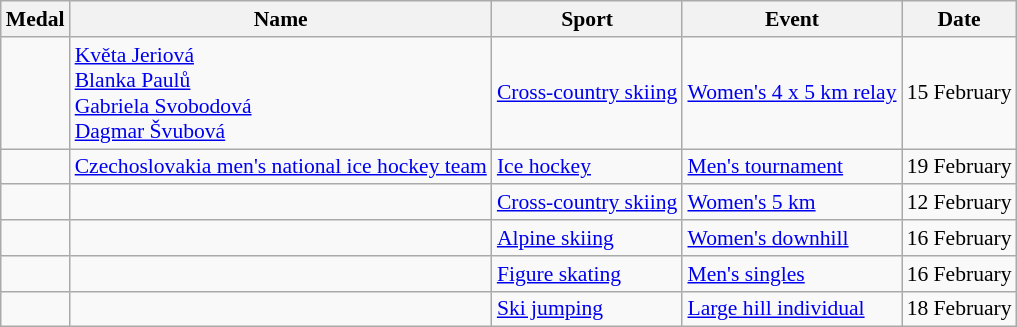<table class="wikitable sortable" style="font-size:90%">
<tr>
<th>Medal</th>
<th>Name</th>
<th>Sport</th>
<th>Event</th>
<th>Date</th>
</tr>
<tr>
<td></td>
<td><a href='#'>Květa Jeriová</a><br><a href='#'>Blanka Paulů</a><br><a href='#'>Gabriela Svobodová</a><br><a href='#'>Dagmar Švubová</a></td>
<td><a href='#'>Cross-country skiing</a></td>
<td><a href='#'>Women's 4 x 5 km relay</a></td>
<td>15 February</td>
</tr>
<tr>
<td></td>
<td><a href='#'>Czechoslovakia men's national ice hockey team</a><br></td>
<td><a href='#'>Ice hockey</a></td>
<td><a href='#'>Men's tournament</a></td>
<td>19 February</td>
</tr>
<tr>
<td></td>
<td></td>
<td><a href='#'>Cross-country skiing</a></td>
<td><a href='#'>Women's 5 km</a></td>
<td>12 February</td>
</tr>
<tr>
<td></td>
<td></td>
<td><a href='#'>Alpine skiing</a></td>
<td><a href='#'>Women's downhill</a></td>
<td>16 February</td>
</tr>
<tr>
<td></td>
<td></td>
<td><a href='#'>Figure skating</a></td>
<td><a href='#'>Men's singles</a></td>
<td>16 February</td>
</tr>
<tr>
<td></td>
<td></td>
<td><a href='#'>Ski jumping</a></td>
<td><a href='#'>Large hill individual</a></td>
<td>18 February</td>
</tr>
</table>
